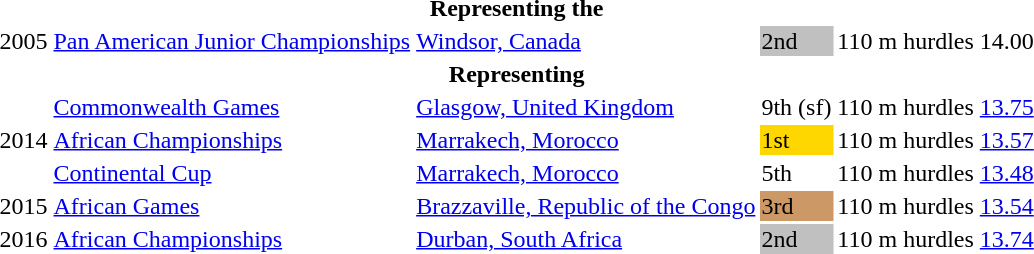<table>
<tr>
<th colspan="6">Representing the </th>
</tr>
<tr>
<td>2005</td>
<td><a href='#'>Pan American Junior Championships</a></td>
<td><a href='#'>Windsor, Canada</a></td>
<td bgcolor=silver>2nd</td>
<td>110 m hurdles</td>
<td>14.00</td>
</tr>
<tr>
<th colspan="6">Representing </th>
</tr>
<tr>
<td rowspan=3>2014</td>
<td><a href='#'>Commonwealth Games</a></td>
<td><a href='#'>Glasgow, United Kingdom</a></td>
<td>9th (sf)</td>
<td>110 m hurdles</td>
<td><a href='#'>13.75</a></td>
</tr>
<tr>
<td><a href='#'>African Championships</a></td>
<td><a href='#'>Marrakech, Morocco</a></td>
<td bgcolor=gold>1st</td>
<td>110 m hurdles</td>
<td><a href='#'>13.57</a></td>
</tr>
<tr>
<td><a href='#'>Continental Cup</a></td>
<td><a href='#'>Marrakech, Morocco</a></td>
<td>5th</td>
<td>110 m hurdles</td>
<td><a href='#'>13.48</a></td>
</tr>
<tr>
<td>2015</td>
<td><a href='#'>African Games</a></td>
<td><a href='#'>Brazzaville, Republic of the Congo</a></td>
<td bgcolor=cc9966>3rd</td>
<td>110 m hurdles</td>
<td><a href='#'>13.54</a></td>
</tr>
<tr>
<td>2016</td>
<td><a href='#'>African Championships</a></td>
<td><a href='#'>Durban, South Africa</a></td>
<td bgcolor=silver>2nd</td>
<td>110 m hurdles</td>
<td><a href='#'>13.74</a></td>
</tr>
</table>
